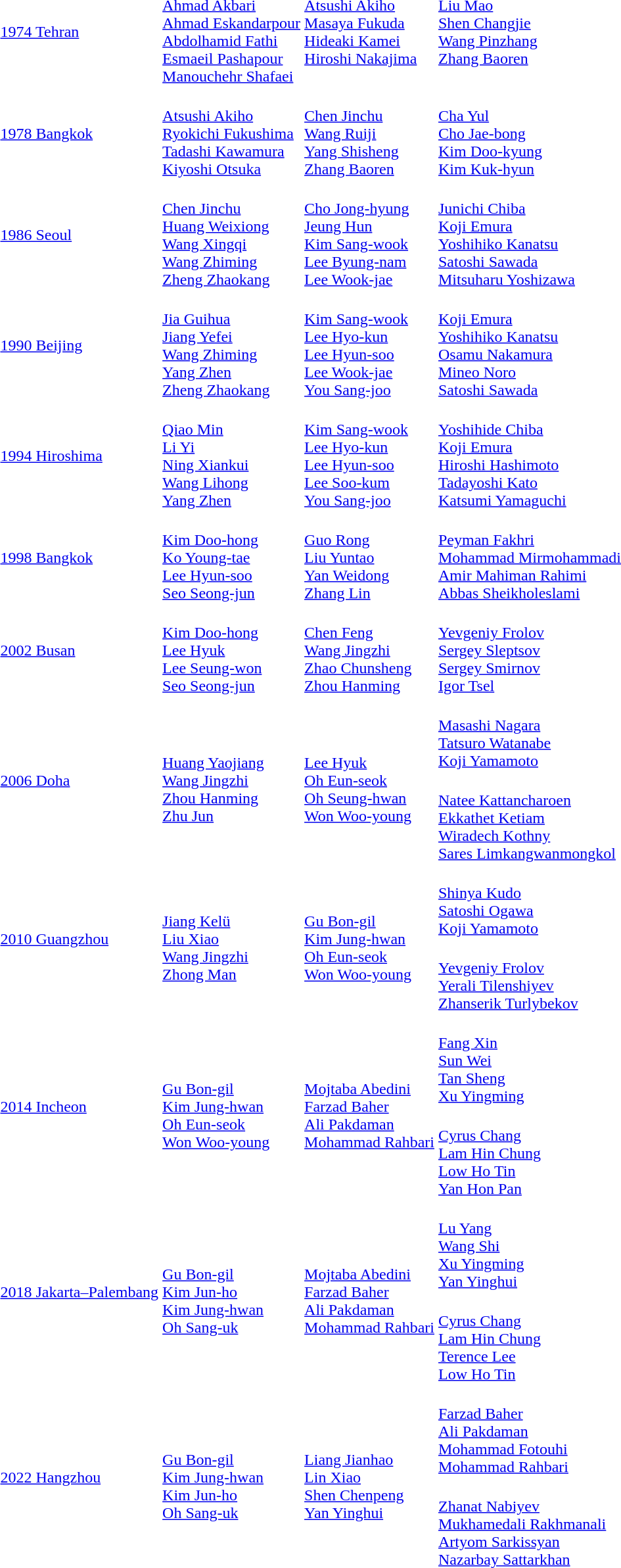<table>
<tr>
<td><a href='#'>1974 Tehran</a></td>
<td><br><a href='#'>Ahmad Akbari</a><br><a href='#'>Ahmad Eskandarpour</a><br><a href='#'>Abdolhamid Fathi</a><br><a href='#'>Esmaeil Pashapour</a><br><a href='#'>Manouchehr Shafaei</a></td>
<td valign=top><br><a href='#'>Atsushi Akiho</a><br><a href='#'>Masaya Fukuda</a><br><a href='#'>Hideaki Kamei</a><br><a href='#'>Hiroshi Nakajima</a></td>
<td valign=top><br><a href='#'>Liu Mao</a><br><a href='#'>Shen Changjie</a><br><a href='#'>Wang Pinzhang</a><br><a href='#'>Zhang Baoren</a></td>
</tr>
<tr>
<td><a href='#'>1978 Bangkok</a></td>
<td><br><a href='#'>Atsushi Akiho</a><br><a href='#'>Ryokichi Fukushima</a><br><a href='#'>Tadashi Kawamura</a><br><a href='#'>Kiyoshi Otsuka</a></td>
<td><br><a href='#'>Chen Jinchu</a><br><a href='#'>Wang Ruiji</a><br><a href='#'>Yang Shisheng</a><br><a href='#'>Zhang Baoren</a></td>
<td><br><a href='#'>Cha Yul</a><br><a href='#'>Cho Jae-bong</a><br><a href='#'>Kim Doo-kyung</a><br><a href='#'>Kim Kuk-hyun</a></td>
</tr>
<tr>
<td><a href='#'>1986 Seoul</a></td>
<td><br><a href='#'>Chen Jinchu</a><br><a href='#'>Huang Weixiong</a><br><a href='#'>Wang Xingqi</a><br><a href='#'>Wang Zhiming</a><br><a href='#'>Zheng Zhaokang</a></td>
<td><br><a href='#'>Cho Jong-hyung</a><br><a href='#'>Jeung Hun</a><br><a href='#'>Kim Sang-wook</a><br><a href='#'>Lee Byung-nam</a><br><a href='#'>Lee Wook-jae</a></td>
<td><br><a href='#'>Junichi Chiba</a><br><a href='#'>Koji Emura</a><br><a href='#'>Yoshihiko Kanatsu</a><br><a href='#'>Satoshi Sawada</a><br><a href='#'>Mitsuharu Yoshizawa</a></td>
</tr>
<tr>
<td><a href='#'>1990 Beijing</a></td>
<td><br><a href='#'>Jia Guihua</a><br><a href='#'>Jiang Yefei</a><br><a href='#'>Wang Zhiming</a><br><a href='#'>Yang Zhen</a><br><a href='#'>Zheng Zhaokang</a></td>
<td><br><a href='#'>Kim Sang-wook</a><br><a href='#'>Lee Hyo-kun</a><br><a href='#'>Lee Hyun-soo</a><br><a href='#'>Lee Wook-jae</a><br><a href='#'>You Sang-joo</a></td>
<td><br><a href='#'>Koji Emura</a><br><a href='#'>Yoshihiko Kanatsu</a><br><a href='#'>Osamu Nakamura</a><br><a href='#'>Mineo Noro</a><br><a href='#'>Satoshi Sawada</a></td>
</tr>
<tr>
<td><a href='#'>1994 Hiroshima</a></td>
<td><br><a href='#'>Qiao Min</a><br><a href='#'>Li Yi</a><br><a href='#'>Ning Xiankui</a><br><a href='#'>Wang Lihong</a><br><a href='#'>Yang Zhen</a></td>
<td><br><a href='#'>Kim Sang-wook</a><br><a href='#'>Lee Hyo-kun</a><br><a href='#'>Lee Hyun-soo</a><br><a href='#'>Lee Soo-kum</a><br><a href='#'>You Sang-joo</a></td>
<td><br><a href='#'>Yoshihide Chiba</a><br><a href='#'>Koji Emura</a><br><a href='#'>Hiroshi Hashimoto</a><br><a href='#'>Tadayoshi Kato</a><br><a href='#'>Katsumi Yamaguchi</a></td>
</tr>
<tr>
<td><a href='#'>1998 Bangkok</a></td>
<td><br><a href='#'>Kim Doo-hong</a><br><a href='#'>Ko Young-tae</a><br><a href='#'>Lee Hyun-soo</a><br><a href='#'>Seo Seong-jun</a></td>
<td><br><a href='#'>Guo Rong</a><br><a href='#'>Liu Yuntao</a><br><a href='#'>Yan Weidong</a><br><a href='#'>Zhang Lin</a></td>
<td><br><a href='#'>Peyman Fakhri</a><br><a href='#'>Mohammad Mirmohammadi</a><br><a href='#'>Amir Mahiman Rahimi</a><br><a href='#'>Abbas Sheikholeslami</a></td>
</tr>
<tr>
<td><a href='#'>2002 Busan</a></td>
<td><br><a href='#'>Kim Doo-hong</a><br><a href='#'>Lee Hyuk</a><br><a href='#'>Lee Seung-won</a><br><a href='#'>Seo Seong-jun</a></td>
<td><br><a href='#'>Chen Feng</a><br><a href='#'>Wang Jingzhi</a><br><a href='#'>Zhao Chunsheng</a><br><a href='#'>Zhou Hanming</a></td>
<td><br><a href='#'>Yevgeniy Frolov</a><br><a href='#'>Sergey Sleptsov</a><br><a href='#'>Sergey Smirnov</a><br><a href='#'>Igor Tsel</a></td>
</tr>
<tr>
<td rowspan=2><a href='#'>2006 Doha</a></td>
<td rowspan=2><br><a href='#'>Huang Yaojiang</a><br><a href='#'>Wang Jingzhi</a><br><a href='#'>Zhou Hanming</a><br><a href='#'>Zhu Jun</a></td>
<td rowspan=2><br><a href='#'>Lee Hyuk</a><br><a href='#'>Oh Eun-seok</a><br><a href='#'>Oh Seung-hwan</a><br><a href='#'>Won Woo-young</a></td>
<td><br><a href='#'>Masashi Nagara</a><br><a href='#'>Tatsuro Watanabe</a><br><a href='#'>Koji Yamamoto</a></td>
</tr>
<tr>
<td><br><a href='#'>Natee Kattancharoen</a><br><a href='#'>Ekkathet Ketiam</a><br><a href='#'>Wiradech Kothny</a><br><a href='#'>Sares Limkangwanmongkol</a></td>
</tr>
<tr>
<td rowspan=2><a href='#'>2010 Guangzhou</a></td>
<td rowspan=2><br><a href='#'>Jiang Kelü</a><br><a href='#'>Liu Xiao</a><br><a href='#'>Wang Jingzhi</a><br><a href='#'>Zhong Man</a></td>
<td rowspan=2><br><a href='#'>Gu Bon-gil</a><br><a href='#'>Kim Jung-hwan</a><br><a href='#'>Oh Eun-seok</a><br><a href='#'>Won Woo-young</a></td>
<td><br><a href='#'>Shinya Kudo</a><br><a href='#'>Satoshi Ogawa</a><br><a href='#'>Koji Yamamoto</a></td>
</tr>
<tr>
<td><br><a href='#'>Yevgeniy Frolov</a><br><a href='#'>Yerali Tilenshiyev</a><br><a href='#'>Zhanserik Turlybekov</a></td>
</tr>
<tr>
<td rowspan=2><a href='#'>2014 Incheon</a></td>
<td rowspan=2><br><a href='#'>Gu Bon-gil</a><br><a href='#'>Kim Jung-hwan</a><br><a href='#'>Oh Eun-seok</a><br><a href='#'>Won Woo-young</a></td>
<td rowspan=2><br><a href='#'>Mojtaba Abedini</a><br><a href='#'>Farzad Baher</a><br><a href='#'>Ali Pakdaman</a><br><a href='#'>Mohammad Rahbari</a></td>
<td><br><a href='#'>Fang Xin</a><br><a href='#'>Sun Wei</a><br><a href='#'>Tan Sheng</a><br><a href='#'>Xu Yingming</a></td>
</tr>
<tr>
<td><br><a href='#'>Cyrus Chang</a><br><a href='#'>Lam Hin Chung</a><br><a href='#'>Low Ho Tin</a><br><a href='#'>Yan Hon Pan</a></td>
</tr>
<tr>
<td rowspan=2><a href='#'>2018 Jakarta–Palembang</a></td>
<td rowspan=2><br><a href='#'>Gu Bon-gil</a><br><a href='#'>Kim Jun-ho</a><br><a href='#'>Kim Jung-hwan</a><br><a href='#'>Oh Sang-uk</a></td>
<td rowspan=2><br><a href='#'>Mojtaba Abedini</a><br><a href='#'>Farzad Baher</a><br><a href='#'>Ali Pakdaman</a><br><a href='#'>Mohammad Rahbari</a></td>
<td><br><a href='#'>Lu Yang</a><br><a href='#'>Wang Shi</a><br><a href='#'>Xu Yingming</a><br><a href='#'>Yan Yinghui</a></td>
</tr>
<tr>
<td><br><a href='#'>Cyrus Chang</a><br><a href='#'>Lam Hin Chung</a><br><a href='#'>Terence Lee</a><br><a href='#'>Low Ho Tin</a></td>
</tr>
<tr>
<td rowspan=2><a href='#'>2022 Hangzhou</a></td>
<td rowspan=2><br><a href='#'>Gu Bon-gil</a><br><a href='#'>Kim Jung-hwan</a><br><a href='#'>Kim Jun-ho</a><br><a href='#'>Oh Sang-uk</a></td>
<td rowspan=2><br><a href='#'>Liang Jianhao</a><br><a href='#'>Lin Xiao</a><br><a href='#'>Shen Chenpeng</a><br><a href='#'>Yan Yinghui</a></td>
<td><br><a href='#'>Farzad Baher</a><br><a href='#'>Ali Pakdaman</a><br><a href='#'>Mohammad Fotouhi</a><br><a href='#'>Mohammad Rahbari</a></td>
</tr>
<tr>
<td><br><a href='#'>Zhanat Nabiyev</a><br><a href='#'>Mukhamedali Rakhmanali</a><br><a href='#'>Artyom Sarkissyan</a><br><a href='#'>Nazarbay Sattarkhan</a></td>
</tr>
</table>
